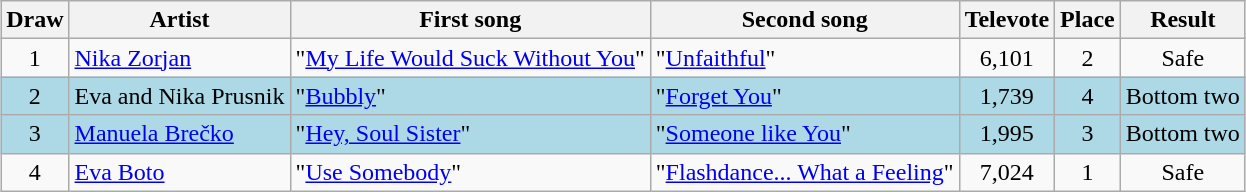<table class="sortable wikitable" style="margin: 1em auto 1em auto; text-align:center;">
<tr>
<th>Draw</th>
<th>Artist</th>
<th>First song </th>
<th>Second song </th>
<th>Televote</th>
<th>Place</th>
<th>Result</th>
</tr>
<tr>
<td>1</td>
<td align="left"><a href='#'>Nika Zorjan</a></td>
<td align="left">"<a href='#'>My Life Would Suck Without You</a>" </td>
<td align="left">"<a href='#'>Unfaithful</a>" </td>
<td>6,101</td>
<td>2</td>
<td>Safe</td>
</tr>
<tr bgcolor="lightblue">
<td>2</td>
<td align="left">Eva and Nika Prusnik</td>
<td align="left">"<a href='#'>Bubbly</a>" </td>
<td align="left">"<a href='#'>Forget You</a>" </td>
<td>1,739</td>
<td>4</td>
<td>Bottom two</td>
</tr>
<tr bgcolor="lightblue">
<td>3</td>
<td align="left"><a href='#'>Manuela Brečko</a></td>
<td align="left">"<a href='#'>Hey, Soul Sister</a>" </td>
<td align="left">"<a href='#'>Someone like You</a>" </td>
<td>1,995</td>
<td>3</td>
<td>Bottom two</td>
</tr>
<tr>
<td>4</td>
<td align="left"><a href='#'>Eva Boto</a></td>
<td align="left">"<a href='#'>Use Somebody</a>" </td>
<td align="left">"<a href='#'>Flashdance... What a Feeling</a>" </td>
<td>7,024</td>
<td>1</td>
<td>Safe</td>
</tr>
</table>
